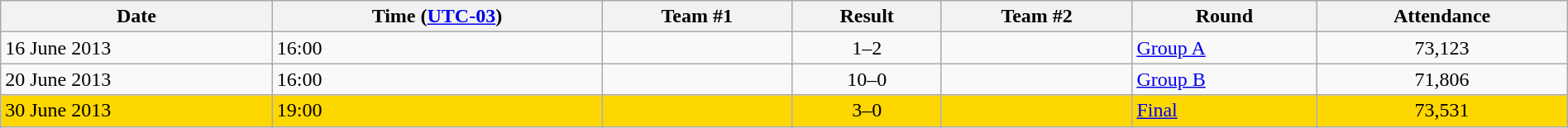<table class="wikitable" style="text-align:left; width:100%;">
<tr>
<th>Date</th>
<th>Time (<a href='#'>UTC-03</a>)</th>
<th>Team #1</th>
<th>Result</th>
<th>Team #2</th>
<th>Round</th>
<th>Attendance</th>
</tr>
<tr>
<td>16 June 2013</td>
<td>16:00</td>
<td></td>
<td style="text-align:center;">1–2</td>
<td><strong></strong></td>
<td><a href='#'>Group A</a></td>
<td style="text-align:center;">73,123</td>
</tr>
<tr>
<td>20 June 2013</td>
<td>16:00</td>
<td><strong></strong></td>
<td style="text-align:center;">10–0</td>
<td></td>
<td><a href='#'>Group B</a></td>
<td style="text-align:center;">71,806</td>
</tr>
<tr bgcolor=gold>
<td>30 June 2013</td>
<td>19:00</td>
<td><strong></strong></td>
<td style="text-align:center;">3–0</td>
<td></td>
<td><a href='#'>Final</a></td>
<td style="text-align:center;">73,531</td>
</tr>
</table>
